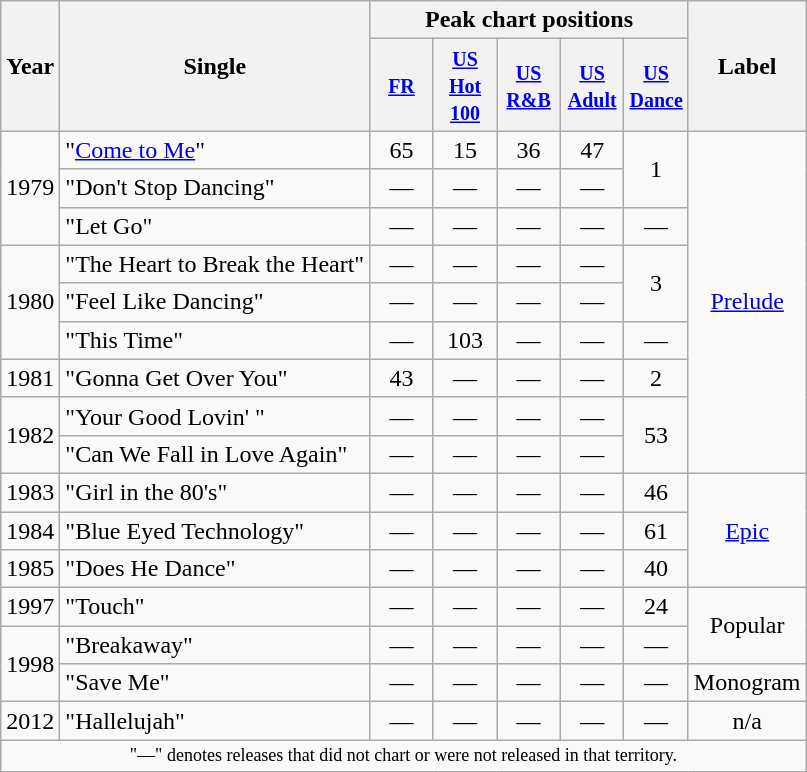<table class="wikitable" style="text-align:center;">
<tr>
<th rowspan="2">Year</th>
<th rowspan="2">Single</th>
<th colspan="5">Peak chart positions</th>
<th rowspan="2">Label</th>
</tr>
<tr>
<th width="35"><small><a href='#'>FR</a></small><br></th>
<th width="35"><small><a href='#'>US Hot 100</a></small><br></th>
<th width="35"><small><a href='#'>US R&B</a></small><br></th>
<th width="35"><small><a href='#'>US Adult</a></small><br></th>
<th width="35"><small><a href='#'>US Dance</a></small><br></th>
</tr>
<tr>
<td rowspan="3">1979</td>
<td style="text-align:left;">"<a href='#'>Come to Me</a>"</td>
<td>65</td>
<td>15</td>
<td>36</td>
<td>47</td>
<td rowspan="2">1</td>
<td rowspan="9"><a href='#'>Prelude</a></td>
</tr>
<tr>
<td style="text-align:left;">"Don't Stop Dancing"</td>
<td>—</td>
<td>—</td>
<td>—</td>
<td>—</td>
</tr>
<tr>
<td style="text-align:left;">"Let Go"</td>
<td>—</td>
<td>—</td>
<td>—</td>
<td>—</td>
<td>—</td>
</tr>
<tr>
<td rowspan="3">1980</td>
<td style="text-align:left;">"The Heart to Break the Heart"</td>
<td>—</td>
<td>—</td>
<td>—</td>
<td>—</td>
<td rowspan="2">3</td>
</tr>
<tr>
<td style="text-align:left;">"Feel Like Dancing"</td>
<td>—</td>
<td>—</td>
<td>—</td>
<td>—</td>
</tr>
<tr>
<td style="text-align:left;">"This Time"</td>
<td>—</td>
<td>103</td>
<td>—</td>
<td>—</td>
<td>—</td>
</tr>
<tr>
<td>1981</td>
<td style="text-align:left;">"Gonna Get Over You"</td>
<td>43</td>
<td>—</td>
<td>—</td>
<td>—</td>
<td>2</td>
</tr>
<tr>
<td rowspan="2">1982</td>
<td style="text-align:left;">"Your Good Lovin' "</td>
<td>—</td>
<td>—</td>
<td>—</td>
<td>—</td>
<td rowspan="2">53</td>
</tr>
<tr>
<td style="text-align:left;">"Can We Fall in Love Again"</td>
<td>—</td>
<td>—</td>
<td>—</td>
<td>—</td>
</tr>
<tr>
<td>1983</td>
<td style="text-align:left;">"Girl in the 80's"</td>
<td>—</td>
<td>—</td>
<td>—</td>
<td>—</td>
<td>46</td>
<td rowspan="3"><a href='#'>Epic</a></td>
</tr>
<tr>
<td>1984</td>
<td style="text-align:left;">"Blue Eyed Technology"</td>
<td>—</td>
<td>—</td>
<td>—</td>
<td>—</td>
<td>61</td>
</tr>
<tr>
<td>1985</td>
<td style="text-align:left;">"Does He Dance"</td>
<td>—</td>
<td>—</td>
<td>—</td>
<td>—</td>
<td>40</td>
</tr>
<tr>
<td>1997</td>
<td style="text-align:left;">"Touch"</td>
<td>—</td>
<td>—</td>
<td>—</td>
<td>—</td>
<td>24</td>
<td rowspan="2">Popular</td>
</tr>
<tr>
<td rowspan="2">1998</td>
<td style="text-align:left;">"Breakaway"</td>
<td>—</td>
<td>—</td>
<td>—</td>
<td>—</td>
<td>—</td>
</tr>
<tr>
<td style="text-align:left;">"Save Me"</td>
<td>—</td>
<td>—</td>
<td>—</td>
<td>—</td>
<td>—</td>
<td>Monogram</td>
</tr>
<tr>
<td>2012</td>
<td style="text-align:left;">"Hallelujah"</td>
<td>—</td>
<td>—</td>
<td>—</td>
<td>—</td>
<td>—</td>
<td>n/a</td>
</tr>
<tr>
<td colspan="8" style="text-align:center; font-size:9pt;">"—" denotes releases that did not chart or were not released in that territory.</td>
</tr>
</table>
